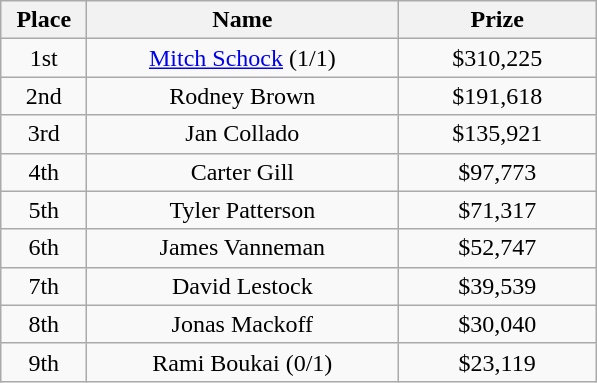<table class="wikitable">
<tr>
<th width="50">Place</th>
<th width="200">Name</th>
<th width="125">Prize</th>
</tr>
<tr>
<td align = "center">1st</td>
<td align = "center"><a href='#'>Mitch Schock</a> (1/1)</td>
<td align = "center">$310,225</td>
</tr>
<tr>
<td align = "center">2nd</td>
<td align = "center">Rodney Brown</td>
<td align = "center">$191,618</td>
</tr>
<tr>
<td align = "center">3rd</td>
<td align = "center">Jan Collado</td>
<td align = "center">$135,921</td>
</tr>
<tr>
<td align = "center">4th</td>
<td align = "center">Carter Gill</td>
<td align = "center">$97,773</td>
</tr>
<tr>
<td align = "center">5th</td>
<td align = "center">Tyler Patterson</td>
<td align = "center">$71,317</td>
</tr>
<tr>
<td align = "center">6th</td>
<td align = "center">James Vanneman</td>
<td align = "center">$52,747</td>
</tr>
<tr>
<td align = "center">7th</td>
<td align = "center">David Lestock</td>
<td align = "center">$39,539</td>
</tr>
<tr>
<td align = "center">8th</td>
<td align = "center">Jonas Mackoff</td>
<td align = "center">$30,040</td>
</tr>
<tr>
<td align = "center">9th</td>
<td align = "center">Rami Boukai (0/1)</td>
<td align = "center">$23,119</td>
</tr>
</table>
